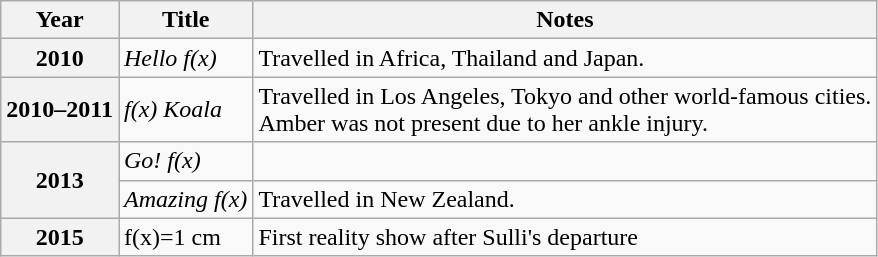<table class="wikitable plainrowheaders sortable">
<tr>
<th scope="col">Year</th>
<th scope="col">Title</th>
<th scope="col">Notes</th>
</tr>
<tr>
<th scope="row">2010</th>
<td><em>Hello f(x)</em></td>
<td>Travelled in Africa, Thailand and Japan.</td>
</tr>
<tr>
<th scope="row">2010–2011</th>
<td><em>f(x) Koala</em></td>
<td>Travelled in Los Angeles, Tokyo and other world-famous cities.<br>Amber was not present due to her ankle injury.</td>
</tr>
<tr>
<th scope="row" rowspan="2">2013</th>
<td><em>Go! f(x)</em></td>
<td></td>
</tr>
<tr>
<td><em>Amazing f(x)</em></td>
<td>Travelled in New Zealand.</td>
</tr>
<tr>
<th scope="row">2015</th>
<td>f(x)=1 cm</td>
<td>First reality show after Sulli's departure</td>
</tr>
</table>
